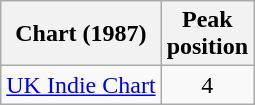<table class="wikitable">
<tr>
<th scope=col>Chart (1987)</th>
<th scope=col>Peak<br>position</th>
</tr>
<tr>
<td><a href='#'>UK Indie Chart</a></td>
<td style="text-align:center;">4</td>
</tr>
</table>
